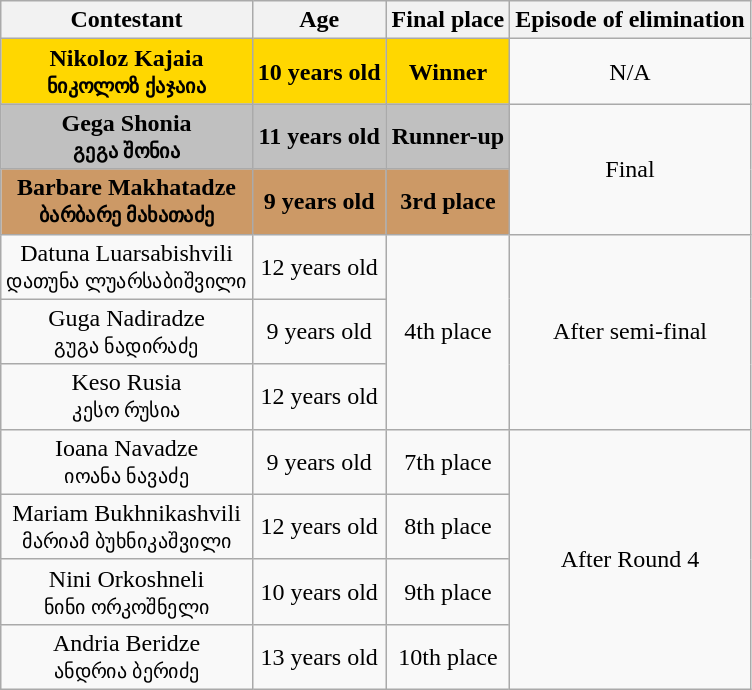<table class="wikitable sortable" style="text-align:center">
<tr>
<th>Contestant</th>
<th>Age</th>
<th>Final place</th>
<th>Episode of elimination</th>
</tr>
<tr>
<td bgcolor="gold"><strong>Nikoloz Kajaia<br><small>ნიკოლოზ ქაჯაია</small></strong></td>
<td bgcolor="gold"><strong>10 years old</strong></td>
<td bgcolor="gold"><strong>Winner</strong></td>
<td>N/A</td>
</tr>
<tr>
<td bgcolor="silver"><strong>Gega Shonia<br><small>გეგა შონია</small></strong></td>
<td bgcolor="silver"><strong>11 years old</strong></td>
<td bgcolor="silver"><strong>Runner-up</strong></td>
<td rowspan="2">Final</td>
</tr>
<tr>
<td bgcolor="#CC9966"><strong>Barbare Makhatadze<br><small>ბარბარე მახათაძე</small></strong></td>
<td bgcolor="#CC9966"><strong>9 years old</strong></td>
<td bgcolor="#CC9966"><strong>3rd place</strong></td>
</tr>
<tr>
<td>Datuna Luarsabishvili<br><small>დათუნა ლუარსაბიშვილი</small></td>
<td>12 years old</td>
<td rowspan="3">4th place</td>
<td rowspan="3">After semi-final</td>
</tr>
<tr>
<td>Guga Nadiradze<br><small>გუგა ნადირაძე</small></td>
<td>9 years old</td>
</tr>
<tr>
<td>Keso Rusia<br><small>კესო რუსია</small></td>
<td>12 years old</td>
</tr>
<tr>
<td>Ioana Navadze<br><small>იოანა ნავაძე</small></td>
<td>9 years old</td>
<td>7th place</td>
<td rowspan="4">After Round 4</td>
</tr>
<tr>
<td>Mariam Bukhnikashvili<br><small>მარიამ ბუხნიკაშვილი</small></td>
<td>12 years old</td>
<td>8th place</td>
</tr>
<tr>
<td>Nini Orkoshneli<br><small>ნინი ორკოშნელი</small></td>
<td>10 years old</td>
<td>9th place</td>
</tr>
<tr>
<td>Andria Beridze<br><small>ანდრია ბერიძე</small></td>
<td>13 years old</td>
<td>10th place</td>
</tr>
</table>
